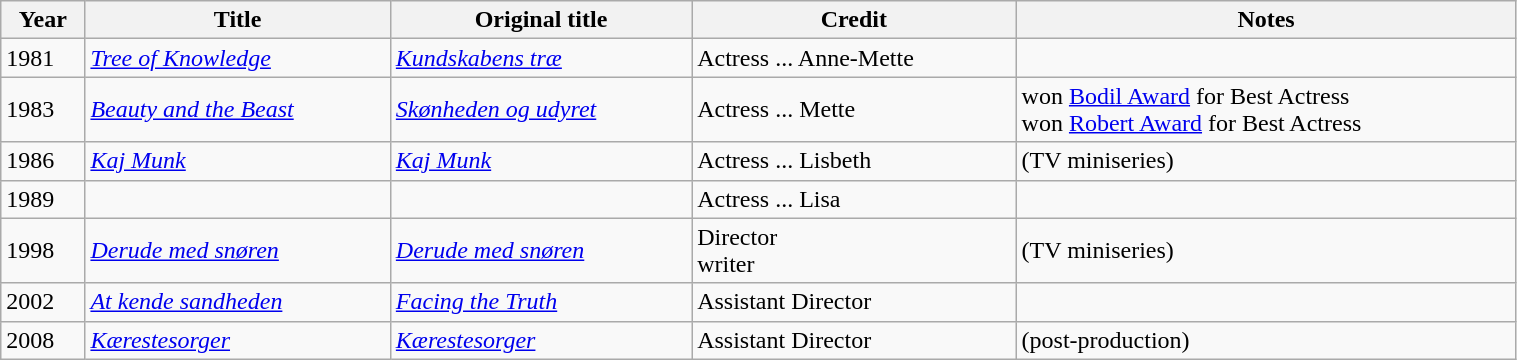<table class="wikitable" width="80%">
<tr>
<th>Year</th>
<th>Title</th>
<th>Original title</th>
<th>Credit</th>
<th>Notes</th>
</tr>
<tr>
<td>1981</td>
<td><em><a href='#'>Tree of Knowledge</a></em></td>
<td><em><a href='#'>Kundskabens træ</a></em></td>
<td>Actress ... Anne-Mette</td>
<td></td>
</tr>
<tr>
<td>1983</td>
<td><em><a href='#'>Beauty and the Beast</a></em></td>
<td><em><a href='#'>Skønheden og udyret</a></em></td>
<td>Actress ... Mette</td>
<td>won <a href='#'>Bodil Award</a> for Best Actress<br>won <a href='#'>Robert Award</a> for Best Actress</td>
</tr>
<tr>
<td>1986</td>
<td><em><a href='#'>Kaj Munk</a></em></td>
<td><em><a href='#'>Kaj Munk</a></em></td>
<td>Actress ... Lisbeth</td>
<td>(TV miniseries)</td>
</tr>
<tr>
<td>1989</td>
<td><em></em></td>
<td><em></em></td>
<td>Actress ... Lisa</td>
<td></td>
</tr>
<tr>
<td>1998</td>
<td><em><a href='#'>Derude med snøren</a></em></td>
<td><em><a href='#'>Derude med snøren</a></em></td>
<td>Director<br>writer</td>
<td>(TV miniseries)</td>
</tr>
<tr>
<td>2002</td>
<td><em><a href='#'>At kende sandheden</a></em></td>
<td><em><a href='#'>Facing the Truth</a></em></td>
<td>Assistant Director</td>
<td></td>
</tr>
<tr>
<td>2008</td>
<td><em><a href='#'>Kærestesorger</a></em></td>
<td><em><a href='#'>Kærestesorger</a></em></td>
<td>Assistant Director</td>
<td>(post-production)</td>
</tr>
</table>
